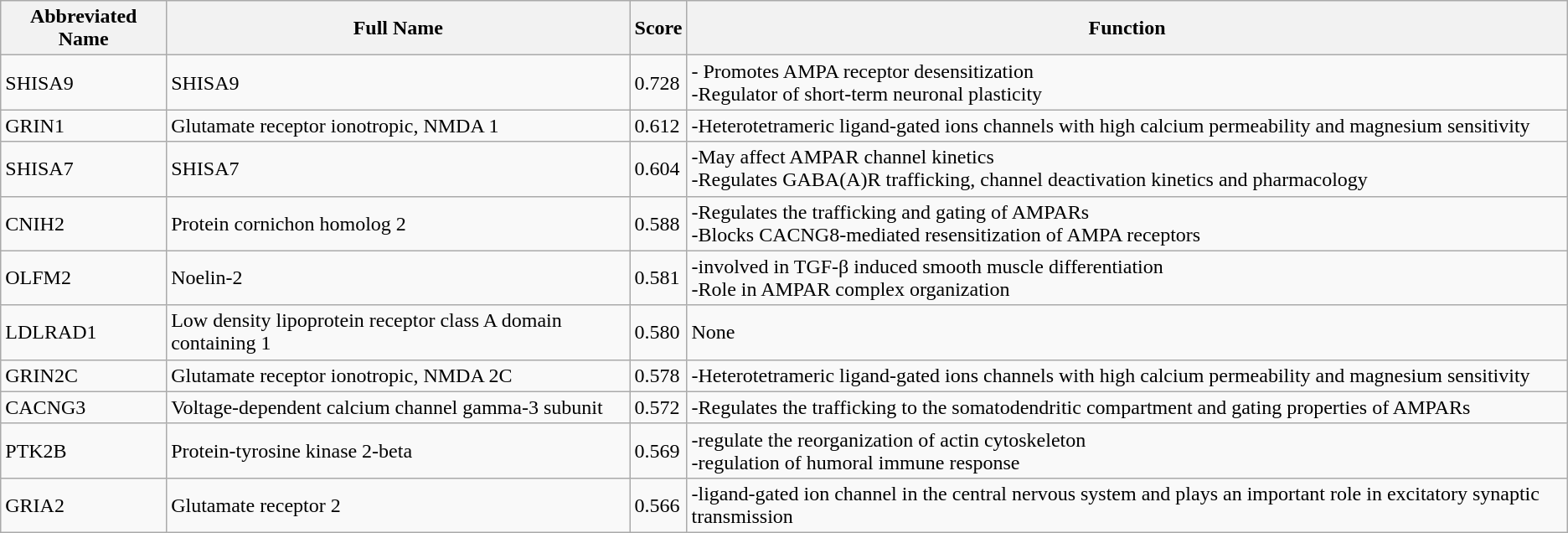<table class="wikitable">
<tr>
<th>Abbreviated Name</th>
<th>Full Name</th>
<th>Score</th>
<th>Function</th>
</tr>
<tr>
<td>SHISA9</td>
<td>SHISA9</td>
<td>0.728</td>
<td>- Promotes AMPA receptor desensitization<br>-Regulator of short-term neuronal plasticity</td>
</tr>
<tr>
<td>GRIN1</td>
<td>Glutamate receptor ionotropic, NMDA 1</td>
<td>0.612</td>
<td>-Heterotetrameric ligand-gated ions channels with high calcium permeability and magnesium sensitivity</td>
</tr>
<tr>
<td>SHISA7</td>
<td>SHISA7</td>
<td>0.604</td>
<td>-May affect AMPAR channel kinetics<br>-Regulates GABA(A)R trafficking, channel deactivation kinetics and pharmacology</td>
</tr>
<tr>
<td>CNIH2</td>
<td>Protein cornichon homolog 2</td>
<td>0.588</td>
<td>-Regulates the trafficking and gating of AMPARs<br>-Blocks CACNG8-mediated resensitization of AMPA receptors</td>
</tr>
<tr>
<td>OLFM2</td>
<td>Noelin-2</td>
<td>0.581</td>
<td>-involved in TGF-β induced smooth muscle differentiation<br>-Role in AMPAR complex organization</td>
</tr>
<tr>
<td>LDLRAD1</td>
<td>Low density lipoprotein receptor class A domain containing 1</td>
<td>0.580</td>
<td>None</td>
</tr>
<tr>
<td>GRIN2C</td>
<td>Glutamate receptor ionotropic, NMDA 2C</td>
<td>0.578</td>
<td>-Heterotetrameric ligand-gated ions channels with high calcium permeability and magnesium sensitivity</td>
</tr>
<tr>
<td>CACNG3</td>
<td>Voltage-dependent calcium channel gamma-3 subunit</td>
<td>0.572</td>
<td>-Regulates the trafficking to the somatodendritic compartment and gating properties of AMPARs</td>
</tr>
<tr>
<td>PTK2B</td>
<td>Protein-tyrosine kinase 2-beta</td>
<td>0.569</td>
<td>-regulate the reorganization of actin cytoskeleton<br>-regulation of humoral immune response</td>
</tr>
<tr>
<td>GRIA2</td>
<td>Glutamate receptor 2</td>
<td>0.566</td>
<td>-ligand-gated ion channel in the central nervous system and plays an important role in excitatory synaptic transmission</td>
</tr>
</table>
